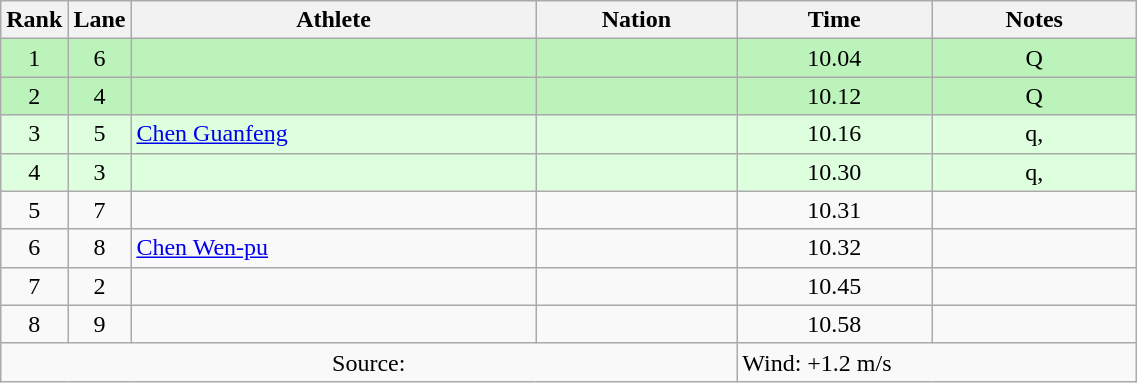<table class="wikitable sortable" style="text-align:center;width: 60%;">
<tr>
<th scope="col" style="width: 10px;">Rank</th>
<th scope="col" style="width: 10px;">Lane</th>
<th scope="col">Athlete</th>
<th scope="col">Nation</th>
<th scope="col">Time</th>
<th scope="col">Notes</th>
</tr>
<tr bgcolor=bbf3bb>
<td>1</td>
<td>6</td>
<td align=left></td>
<td align=left></td>
<td>10.04</td>
<td>Q</td>
</tr>
<tr bgcolor=bbf3bb>
<td>2</td>
<td>4</td>
<td align=left></td>
<td align=left></td>
<td>10.12</td>
<td>Q</td>
</tr>
<tr bgcolor=ddffdd>
<td>3</td>
<td>5</td>
<td align=left><a href='#'>Chen Guanfeng</a></td>
<td align=left></td>
<td>10.16</td>
<td>q, </td>
</tr>
<tr bgcolor=ddffdd>
<td>4</td>
<td>3</td>
<td align=left></td>
<td align=left></td>
<td>10.30</td>
<td>q, </td>
</tr>
<tr>
<td>5</td>
<td>7</td>
<td align=left></td>
<td align=left></td>
<td>10.31</td>
<td></td>
</tr>
<tr>
<td>6</td>
<td>8</td>
<td align=left><a href='#'>Chen Wen-pu</a></td>
<td align=left></td>
<td>10.32</td>
<td></td>
</tr>
<tr>
<td>7</td>
<td>2</td>
<td align=left></td>
<td align=left></td>
<td>10.45</td>
<td></td>
</tr>
<tr>
<td>8</td>
<td>9</td>
<td align=left></td>
<td align=left></td>
<td>10.58</td>
<td></td>
</tr>
<tr class="sortbottom">
<td colspan="4">Source:</td>
<td colspan="2" style="text-align:left;">Wind: +1.2 m/s</td>
</tr>
</table>
